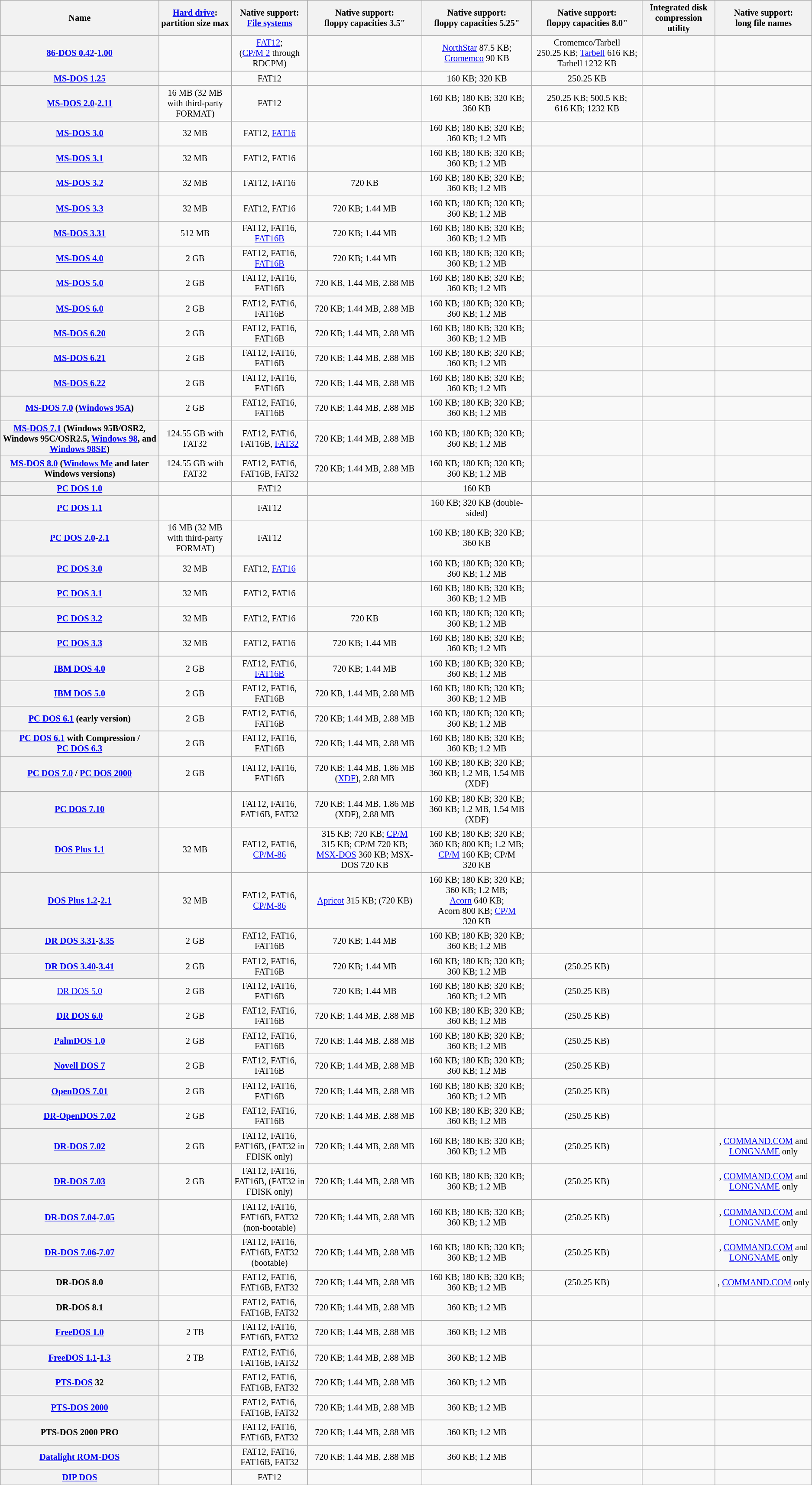<table class="sortable wikitable" style="font-size: 85%; text-align: center; width: auto;">
<tr>
<th>Name</th>
<th><a href='#'>Hard drive</a>: partition size max</th>
<th>Native support:<br><a href='#'>File systems</a></th>
<th>Native support:<br>floppy capacities 3.5"</th>
<th style="width: 12em">Native support:<br>floppy capacities 5.25"</th>
<th style="width: 12em">Native support:<br>floppy capacities 8.0"</th>
<th>Integrated disk compression utility</th>
<th>Native support:<br>long file names</th>
</tr>
<tr>
<th><a href='#'>86-DOS&nbsp;0.42</a>-<a href='#'>1.00</a></th>
<td></td>
<td><a href='#'>FAT12</a>;<br>(<a href='#'>CP/M 2</a> through RDCPM)</td>
<td></td>
<td><a href='#'>NorthStar</a> 87.5 KB; <a href='#'>Cromemco</a> 90 KB</td>
<td>Cromemco/Tarbell 250.25 KB; <a href='#'>Tarbell</a> 616 KB; Tarbell 1232 KB</td>
<td></td>
<td></td>
</tr>
<tr>
<th><a href='#'>MS-DOS&nbsp;1.25</a></th>
<td></td>
<td>FAT12</td>
<td></td>
<td>160 KB; 320 KB</td>
<td>250.25 KB</td>
<td></td>
<td></td>
</tr>
<tr>
<th><a href='#'>MS-DOS&nbsp;2.0</a>-<a href='#'>2.11</a></th>
<td>16 MB (32 MB with third-party FORMAT)</td>
<td>FAT12</td>
<td></td>
<td>160 KB; 180 KB; 320 KB; 360 KB</td>
<td>250.25 KB; 500.5 KB; 616 KB; 1232 KB</td>
<td></td>
<td></td>
</tr>
<tr>
<th><a href='#'>MS-DOS&nbsp;3.0</a></th>
<td>32 MB</td>
<td>FAT12, <a href='#'>FAT16</a></td>
<td></td>
<td>160 KB; 180 KB; 320 KB; 360 KB; 1.2 MB</td>
<td></td>
<td></td>
<td></td>
</tr>
<tr>
<th><a href='#'>MS-DOS&nbsp;3.1</a></th>
<td>32 MB</td>
<td>FAT12, FAT16</td>
<td></td>
<td>160 KB; 180 KB; 320 KB; 360 KB; 1.2 MB</td>
<td></td>
<td></td>
<td></td>
</tr>
<tr>
<th><a href='#'>MS-DOS&nbsp;3.2</a></th>
<td>32 MB</td>
<td>FAT12, FAT16</td>
<td>720 KB</td>
<td>160 KB; 180 KB; 320 KB; 360 KB; 1.2 MB</td>
<td></td>
<td></td>
<td></td>
</tr>
<tr>
<th><a href='#'>MS-DOS&nbsp;3.3</a></th>
<td>32 MB</td>
<td>FAT12, FAT16</td>
<td>720 KB; 1.44 MB</td>
<td>160 KB; 180 KB; 320 KB; 360 KB; 1.2 MB</td>
<td></td>
<td></td>
<td></td>
</tr>
<tr>
<th><a href='#'>MS-DOS&nbsp;3.31</a></th>
<td>512 MB</td>
<td>FAT12, FAT16, <a href='#'>FAT16B</a></td>
<td>720 KB; 1.44 MB</td>
<td>160 KB; 180 KB; 320 KB; 360 KB; 1.2 MB</td>
<td></td>
<td></td>
<td></td>
</tr>
<tr>
<th><a href='#'>MS-DOS&nbsp;4.0</a></th>
<td>2 GB</td>
<td>FAT12, FAT16, <a href='#'>FAT16B</a></td>
<td>720 KB; 1.44 MB</td>
<td>160 KB; 180 KB; 320 KB; 360 KB; 1.2 MB</td>
<td></td>
<td></td>
<td></td>
</tr>
<tr>
<th><a href='#'>MS-DOS&nbsp;5.0</a></th>
<td>2 GB</td>
<td>FAT12, FAT16, FAT16B</td>
<td>720 KB, 1.44 MB, 2.88 MB</td>
<td>160 KB; 180 KB; 320 KB; 360 KB; 1.2 MB</td>
<td></td>
<td></td>
<td></td>
</tr>
<tr>
<th><a href='#'>MS-DOS&nbsp;6.0</a></th>
<td>2 GB</td>
<td>FAT12, FAT16, FAT16B</td>
<td>720 KB; 1.44 MB, 2.88 MB</td>
<td>160 KB; 180 KB; 320 KB; 360 KB; 1.2 MB</td>
<td></td>
<td></td>
<td></td>
</tr>
<tr>
<th><a href='#'>MS-DOS&nbsp;6.20</a></th>
<td>2 GB</td>
<td>FAT12, FAT16, FAT16B</td>
<td>720 KB; 1.44 MB, 2.88 MB</td>
<td>160 KB; 180 KB; 320 KB; 360 KB; 1.2 MB</td>
<td></td>
<td></td>
<td></td>
</tr>
<tr>
<th><a href='#'>MS-DOS&nbsp;6.21</a></th>
<td>2 GB</td>
<td>FAT12, FAT16, FAT16B</td>
<td>720 KB; 1.44 MB, 2.88 MB</td>
<td>160 KB; 180 KB; 320 KB; 360 KB; 1.2 MB</td>
<td></td>
<td></td>
<td></td>
</tr>
<tr>
<th><a href='#'>MS-DOS&nbsp;6.22</a></th>
<td>2 GB</td>
<td>FAT12, FAT16, FAT16B</td>
<td>720 KB; 1.44 MB, 2.88 MB</td>
<td>160 KB; 180 KB; 320 KB; 360 KB; 1.2 MB</td>
<td></td>
<td></td>
<td></td>
</tr>
<tr>
<th><a href='#'>MS-DOS&nbsp;7.0</a> (<a href='#'>Windows&nbsp;95A</a>)</th>
<td>2 GB</td>
<td>FAT12, FAT16, FAT16B</td>
<td>720 KB; 1.44 MB, 2.88 MB</td>
<td>160 KB; 180 KB; 320 KB; 360 KB; 1.2 MB</td>
<td></td>
<td></td>
<td></td>
</tr>
<tr>
<th><a href='#'>MS-DOS&nbsp;7.1</a> (Windows 95B/OSR2, Windows 95C/OSR2.5, <a href='#'>Windows 98</a>, and <a href='#'>Windows 98SE</a>)</th>
<td>124.55 GB with FAT32</td>
<td>FAT12, FAT16, FAT16B, <a href='#'>FAT32</a></td>
<td>720 KB; 1.44 MB, 2.88 MB</td>
<td>160 KB; 180 KB; 320 KB; 360 KB; 1.2 MB</td>
<td></td>
<td></td>
<td></td>
</tr>
<tr>
<th><a href='#'>MS-DOS&nbsp;8.0</a> (<a href='#'>Windows&nbsp;Me</a> and later Windows versions)</th>
<td>124.55 GB with FAT32</td>
<td>FAT12, FAT16, FAT16B, FAT32</td>
<td>720 KB; 1.44 MB, 2.88 MB</td>
<td>160 KB; 180 KB; 320 KB; 360 KB; 1.2 MB</td>
<td></td>
<td></td>
<td></td>
</tr>
<tr>
<th><a href='#'>PC&nbsp;DOS&nbsp;1.0</a></th>
<td></td>
<td>FAT12</td>
<td></td>
<td>160 KB</td>
<td></td>
<td></td>
<td></td>
</tr>
<tr>
<th><a href='#'>PC&nbsp;DOS&nbsp;1.1</a></th>
<td></td>
<td>FAT12</td>
<td></td>
<td>160 KB; 320 KB (double-sided)</td>
<td></td>
<td></td>
<td></td>
</tr>
<tr>
<th><a href='#'>PC&nbsp;DOS&nbsp;2.0</a>-<a href='#'>2.1</a></th>
<td>16 MB (32 MB with third-party FORMAT)</td>
<td>FAT12</td>
<td></td>
<td>160 KB; 180 KB; 320 KB; 360 KB</td>
<td></td>
<td></td>
<td></td>
</tr>
<tr>
<th><a href='#'>PC&nbsp;DOS&nbsp;3.0</a></th>
<td>32 MB</td>
<td>FAT12, <a href='#'>FAT16</a></td>
<td></td>
<td>160 KB; 180 KB; 320 KB; 360 KB; 1.2 MB</td>
<td></td>
<td></td>
<td></td>
</tr>
<tr>
<th><a href='#'>PC&nbsp;DOS&nbsp;3.1</a></th>
<td>32 MB</td>
<td>FAT12, FAT16</td>
<td></td>
<td>160 KB; 180 KB; 320 KB; 360 KB; 1.2 MB</td>
<td></td>
<td></td>
<td></td>
</tr>
<tr>
<th><a href='#'>PC&nbsp;DOS&nbsp;3.2</a></th>
<td>32 MB</td>
<td>FAT12, FAT16</td>
<td>720 KB</td>
<td>160 KB; 180 KB; 320 KB; 360 KB; 1.2 MB</td>
<td></td>
<td></td>
<td></td>
</tr>
<tr>
<th><a href='#'>PC&nbsp;DOS&nbsp;3.3</a></th>
<td>32 MB</td>
<td>FAT12, FAT16</td>
<td>720 KB; 1.44 MB</td>
<td>160 KB; 180 KB; 320 KB; 360 KB; 1.2 MB</td>
<td></td>
<td></td>
<td></td>
</tr>
<tr>
<th><a href='#'>IBM&nbsp;DOS&nbsp;4.0</a></th>
<td>2 GB</td>
<td>FAT12, FAT16, <a href='#'>FAT16B</a></td>
<td>720 KB; 1.44 MB</td>
<td>160 KB; 180 KB; 320 KB; 360 KB; 1.2 MB</td>
<td></td>
<td></td>
<td></td>
</tr>
<tr>
<th><a href='#'>IBM&nbsp;DOS&nbsp;5.0</a></th>
<td>2 GB</td>
<td>FAT12, FAT16, FAT16B</td>
<td>720 KB, 1.44 MB, 2.88 MB</td>
<td>160 KB; 180 KB; 320 KB; 360 KB; 1.2 MB</td>
<td></td>
<td></td>
<td></td>
</tr>
<tr>
<th><a href='#'>PC&nbsp;DOS&nbsp;6.1</a> (early version)</th>
<td>2 GB</td>
<td>FAT12, FAT16, FAT16B</td>
<td>720 KB; 1.44 MB, 2.88 MB</td>
<td>160 KB; 180 KB; 320 KB; 360 KB; 1.2 MB</td>
<td></td>
<td></td>
<td></td>
</tr>
<tr>
<th><a href='#'>PC&nbsp;DOS&nbsp;6.1</a> with Compression / <a href='#'>PC&nbsp;DOS&nbsp;6.3</a></th>
<td>2 GB</td>
<td>FAT12, FAT16, FAT16B</td>
<td>720 KB; 1.44 MB, 2.88 MB</td>
<td>160 KB; 180 KB; 320 KB; 360 KB; 1.2 MB</td>
<td></td>
<td></td>
<td></td>
</tr>
<tr>
<th><a href='#'>PC&nbsp;DOS&nbsp;7.0</a> / <a href='#'>PC&nbsp;DOS&nbsp;2000</a></th>
<td>2 GB</td>
<td>FAT12, FAT16, FAT16B</td>
<td>720 KB; 1.44 MB, 1.86 MB (<a href='#'>XDF</a>), 2.88 MB</td>
<td>160 KB; 180 KB; 320 KB; 360 KB; 1.2 MB, 1.54 MB (XDF)</td>
<td></td>
<td></td>
<td></td>
</tr>
<tr>
<th><a href='#'>PC&nbsp;DOS&nbsp;7.10</a></th>
<td></td>
<td>FAT12, FAT16, FAT16B, FAT32</td>
<td>720 KB; 1.44 MB, 1.86 MB (XDF), 2.88 MB</td>
<td>160 KB; 180 KB; 320 KB; 360 KB; 1.2 MB, 1.54 MB (XDF)</td>
<td></td>
<td></td>
<td></td>
</tr>
<tr>
<th><a href='#'>DOS&nbsp;Plus&nbsp;1.1</a></th>
<td>32 MB</td>
<td>FAT12, FAT16, <a href='#'>CP/M-86</a></td>
<td>315 KB; 720 KB; <a href='#'>CP/M</a> 315 KB; CP/M 720 KB; <a href='#'>MSX-DOS</a> 360 KB; MSX-DOS 720 KB</td>
<td>160 KB; 180 KB; 320 KB; 360 KB; 800 KB; 1.2 MB; <a href='#'>CP/M</a> 160 KB; CP/M 320 KB</td>
<td></td>
<td></td>
<td></td>
</tr>
<tr>
<th><a href='#'>DOS&nbsp;Plus&nbsp;1.2</a>-<a href='#'>2.1</a></th>
<td>32 MB</td>
<td>FAT12, FAT16, <a href='#'>CP/M-86</a></td>
<td><a href='#'>Apricot</a> 315 KB; (720 KB)</td>
<td>160 KB; 180 KB; 320 KB; 360 KB; 1.2 MB; <a href='#'>Acorn</a> 640 KB; Acorn 800 KB; <a href='#'>CP/M</a> 320 KB</td>
<td></td>
<td></td>
<td></td>
</tr>
<tr>
<th><a href='#'>DR&nbsp;DOS&nbsp;3.31</a>-<a href='#'>3.35</a></th>
<td>2 GB</td>
<td>FAT12, FAT16, FAT16B</td>
<td>720 KB; 1.44 MB</td>
<td>160 KB; 180 KB; 320 KB; 360 KB; 1.2 MB</td>
<td></td>
<td></td>
<td></td>
</tr>
<tr>
<th><a href='#'>DR&nbsp;DOS&nbsp;3.40</a>-<a href='#'>3.41</a></th>
<td>2 GB</td>
<td>FAT12, FAT16, FAT16B</td>
<td>720 KB; 1.44 MB</td>
<td>160 KB; 180 KB; 320 KB; 360 KB; 1.2 MB</td>
<td>(250.25 KB)</td>
<td></td>
<td></td>
</tr>
<tr>
<td><a href='#'>DR&nbsp;DOS&nbsp;5.0</a></td>
<td>2 GB</td>
<td>FAT12, FAT16, FAT16B</td>
<td>720 KB; 1.44 MB</td>
<td>160 KB; 180 KB; 320 KB; 360 KB; 1.2 MB</td>
<td>(250.25 KB)</td>
<td></td>
<td></td>
</tr>
<tr>
<th><a href='#'>DR&nbsp;DOS&nbsp;6.0</a></th>
<td>2 GB</td>
<td>FAT12, FAT16, FAT16B</td>
<td>720 KB; 1.44 MB, 2.88 MB</td>
<td>160 KB; 180 KB; 320 KB; 360 KB; 1.2 MB</td>
<td>(250.25 KB)</td>
<td></td>
<td></td>
</tr>
<tr>
<th><a href='#'>PalmDOS&nbsp;1.0</a></th>
<td>2 GB</td>
<td>FAT12, FAT16, FAT16B</td>
<td>720 KB; 1.44 MB, 2.88 MB</td>
<td>160 KB; 180 KB; 320 KB; 360 KB; 1.2 MB</td>
<td>(250.25 KB)</td>
<td></td>
<td></td>
</tr>
<tr>
<th><a href='#'>Novell&nbsp;DOS&nbsp;7</a></th>
<td>2 GB</td>
<td>FAT12, FAT16, FAT16B</td>
<td>720 KB; 1.44 MB, 2.88 MB</td>
<td>160 KB; 180 KB; 320 KB; 360 KB; 1.2 MB</td>
<td>(250.25 KB)</td>
<td></td>
<td></td>
</tr>
<tr>
<th><a href='#'>OpenDOS&nbsp;7.01</a></th>
<td>2 GB</td>
<td>FAT12, FAT16, FAT16B</td>
<td>720 KB; 1.44 MB, 2.88 MB</td>
<td>160 KB; 180 KB; 320 KB; 360 KB; 1.2 MB</td>
<td>(250.25 KB)</td>
<td></td>
<td></td>
</tr>
<tr>
<th><a href='#'>DR-OpenDOS&nbsp;7.02</a></th>
<td>2 GB</td>
<td>FAT12, FAT16, FAT16B</td>
<td>720 KB; 1.44 MB, 2.88 MB</td>
<td>160 KB; 180 KB; 320 KB; 360 KB; 1.2 MB</td>
<td>(250.25 KB)</td>
<td></td>
<td></td>
</tr>
<tr>
<th><a href='#'>DR-DOS&nbsp;7.02</a></th>
<td>2 GB</td>
<td>FAT12, FAT16, FAT16B, (FAT32 in FDISK only)</td>
<td>720 KB; 1.44 MB, 2.88 MB</td>
<td>160 KB; 180 KB; 320 KB; 360 KB; 1.2 MB</td>
<td>(250.25 KB)</td>
<td></td>
<td>, <a href='#'>COMMAND.COM</a> and <a href='#'>LONGNAME</a> only</td>
</tr>
<tr>
<th><a href='#'>DR-DOS&nbsp;7.03</a></th>
<td>2 GB</td>
<td>FAT12, FAT16, FAT16B, (FAT32 in FDISK only)</td>
<td>720 KB; 1.44 MB, 2.88 MB</td>
<td>160 KB; 180 KB; 320 KB; 360 KB; 1.2 MB</td>
<td>(250.25 KB)</td>
<td></td>
<td>, <a href='#'>COMMAND.COM</a> and <a href='#'>LONGNAME</a> only</td>
</tr>
<tr>
<th><a href='#'>DR-DOS&nbsp;7.04</a>-<a href='#'>7.05</a></th>
<td></td>
<td>FAT12, FAT16, FAT16B, FAT32 (non-bootable)</td>
<td>720 KB; 1.44 MB, 2.88 MB</td>
<td>160 KB; 180 KB; 320 KB; 360 KB; 1.2 MB</td>
<td>(250.25 KB)</td>
<td></td>
<td>, <a href='#'>COMMAND.COM</a> and <a href='#'>LONGNAME</a> only</td>
</tr>
<tr>
<th><a href='#'>DR-DOS&nbsp;7.06</a>-<a href='#'>7.07</a></th>
<td></td>
<td>FAT12, FAT16, FAT16B, FAT32 (bootable)</td>
<td>720 KB; 1.44 MB, 2.88 MB</td>
<td>160 KB; 180 KB; 320 KB; 360 KB; 1.2 MB</td>
<td>(250.25 KB)</td>
<td></td>
<td>, <a href='#'>COMMAND.COM</a> and <a href='#'>LONGNAME</a> only</td>
</tr>
<tr>
<th>DR-DOS 8.0</th>
<td></td>
<td>FAT12, FAT16, FAT16B, FAT32</td>
<td>720 KB; 1.44 MB, 2.88 MB</td>
<td>160 KB; 180 KB; 320 KB; 360 KB; 1.2 MB</td>
<td>(250.25 KB)</td>
<td></td>
<td>, <a href='#'>COMMAND.COM</a> only</td>
</tr>
<tr>
<th>DR-DOS 8.1</th>
<td></td>
<td>FAT12, FAT16, FAT16B, FAT32</td>
<td>720 KB; 1.44 MB, 2.88 MB</td>
<td>360 KB; 1.2 MB</td>
<td></td>
<td></td>
<td></td>
</tr>
<tr>
<th><a href='#'>FreeDOS&nbsp;1.0</a></th>
<td>2 TB </td>
<td>FAT12, FAT16, FAT16B, FAT32</td>
<td>720 KB; 1.44 MB, 2.88 MB</td>
<td>360 KB; 1.2 MB</td>
<td></td>
<td></td>
<td></td>
</tr>
<tr>
<th><a href='#'>FreeDOS&nbsp;1.1</a>-<a href='#'>1.3</a></th>
<td>2 TB </td>
<td>FAT12, FAT16, FAT16B, FAT32</td>
<td>720 KB; 1.44 MB, 2.88 MB</td>
<td>360 KB; 1.2 MB</td>
<td></td>
<td></td>
<td></td>
</tr>
<tr>
<th><a href='#'>PTS-DOS</a> 32</th>
<td></td>
<td>FAT12, FAT16, FAT16B, FAT32</td>
<td>720 KB; 1.44 MB, 2.88 MB</td>
<td>360 KB; 1.2 MB</td>
<td></td>
<td></td>
<td></td>
</tr>
<tr>
<th><a href='#'>PTS-DOS 2000</a></th>
<td></td>
<td>FAT12, FAT16, FAT16B, FAT32</td>
<td>720 KB; 1.44 MB, 2.88 MB</td>
<td>360 KB; 1.2 MB</td>
<td></td>
<td></td>
<td></td>
</tr>
<tr>
<th>PTS-DOS 2000 PRO</th>
<td></td>
<td>FAT12, FAT16, FAT16B, FAT32</td>
<td>720 KB; 1.44 MB, 2.88 MB</td>
<td>360 KB; 1.2 MB</td>
<td></td>
<td></td>
<td></td>
</tr>
<tr>
<th><a href='#'>Datalight ROM-DOS</a></th>
<td></td>
<td>FAT12, FAT16, FAT16B, FAT32</td>
<td>720 KB; 1.44 MB, 2.88 MB</td>
<td>360 KB; 1.2 MB</td>
<td></td>
<td></td>
<td></td>
</tr>
<tr>
</tr>
<tr>
<th><a href='#'>DIP&nbsp;DOS</a></th>
<td></td>
<td>FAT12</td>
<td></td>
<td></td>
<td></td>
<td></td>
<td></td>
</tr>
<tr>
</tr>
</table>
